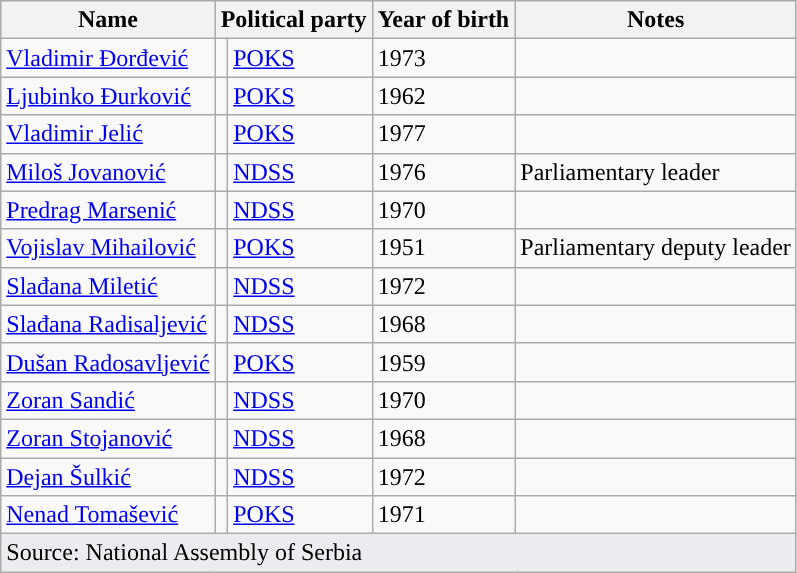<table class="wikitable sortable" style="text-align:left">
<tr>
<th>Name</th>
<th colspan="2">Political party</th>
<th>Year of birth</th>
<th>Notes</th>
</tr>
<tr>
<td><a href='#'>Vladimir Đorđević</a></td>
<td width="1" style="color:inherit;background: "></td>
<td><a href='#'>POKS</a></td>
<td>1973</td>
<td></td>
</tr>
<tr>
<td><a href='#'>Ljubinko Đurković</a></td>
<td width="1" style="color:inherit;background: "></td>
<td><a href='#'>POKS</a></td>
<td>1962</td>
<td></td>
</tr>
<tr>
<td><a href='#'>Vladimir Jelić</a></td>
<td width="1" style="color:inherit;background: "></td>
<td><a href='#'>POKS</a></td>
<td>1977</td>
<td></td>
</tr>
<tr>
<td><a href='#'>Miloš Jovanović</a></td>
<td width="1" style="color:inherit;background: "></td>
<td><a href='#'>NDSS</a></td>
<td>1976</td>
<td>Parliamentary leader</td>
</tr>
<tr>
<td><a href='#'>Predrag Marsenić</a></td>
<td width="1" style="color:inherit;background: "></td>
<td><a href='#'>NDSS</a></td>
<td>1970</td>
<td></td>
</tr>
<tr>
<td><a href='#'>Vojislav Mihailović</a></td>
<td width="1" style="color:inherit;background: "></td>
<td><a href='#'>POKS</a></td>
<td>1951</td>
<td>Parliamentary deputy leader</td>
</tr>
<tr>
<td><a href='#'>Slađana Miletić</a></td>
<td width="1" style="color:inherit;background: "></td>
<td><a href='#'>NDSS</a></td>
<td>1972</td>
<td></td>
</tr>
<tr>
<td><a href='#'>Slađana Radisaljević</a></td>
<td width="1" style="color:inherit;background: "></td>
<td><a href='#'>NDSS</a></td>
<td>1968</td>
<td></td>
</tr>
<tr>
<td><a href='#'>Dušan Radosavljević</a></td>
<td width="1" style="color:inherit;background: "></td>
<td><a href='#'>POKS</a></td>
<td>1959</td>
<td></td>
</tr>
<tr>
<td><a href='#'>Zoran Sandić</a></td>
<td width="1" style="color:inherit;background: "></td>
<td><a href='#'>NDSS</a></td>
<td>1970</td>
<td></td>
</tr>
<tr>
<td><a href='#'>Zoran Stojanović</a></td>
<td width="1" style="color:inherit;background: "></td>
<td><a href='#'>NDSS</a></td>
<td>1968</td>
<td></td>
</tr>
<tr>
<td><a href='#'>Dejan Šulkić</a></td>
<td width="1" style="color:inherit;background: "></td>
<td><a href='#'>NDSS</a></td>
<td>1972</td>
<td></td>
</tr>
<tr>
<td><a href='#'>Nenad Tomašević</a></td>
<td width="1" style="color:inherit;background: "></td>
<td><a href='#'>POKS</a></td>
<td>1971</td>
<td></td>
</tr>
<tr>
<td style="background-color:#EAECF0" colspan="5">Source: National Assembly of Serbia</td>
</tr>
</table>
